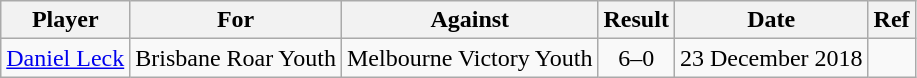<table class="wikitable">
<tr>
<th>Player</th>
<th>For</th>
<th>Against</th>
<th style="text-align:center">Result</th>
<th>Date</th>
<th>Ref</th>
</tr>
<tr>
<td> <a href='#'>Daniel Leck</a></td>
<td>Brisbane Roar Youth</td>
<td>Melbourne Victory Youth</td>
<td style="text-align:center">6–0</td>
<td>23 December 2018</td>
<td></td>
</tr>
</table>
